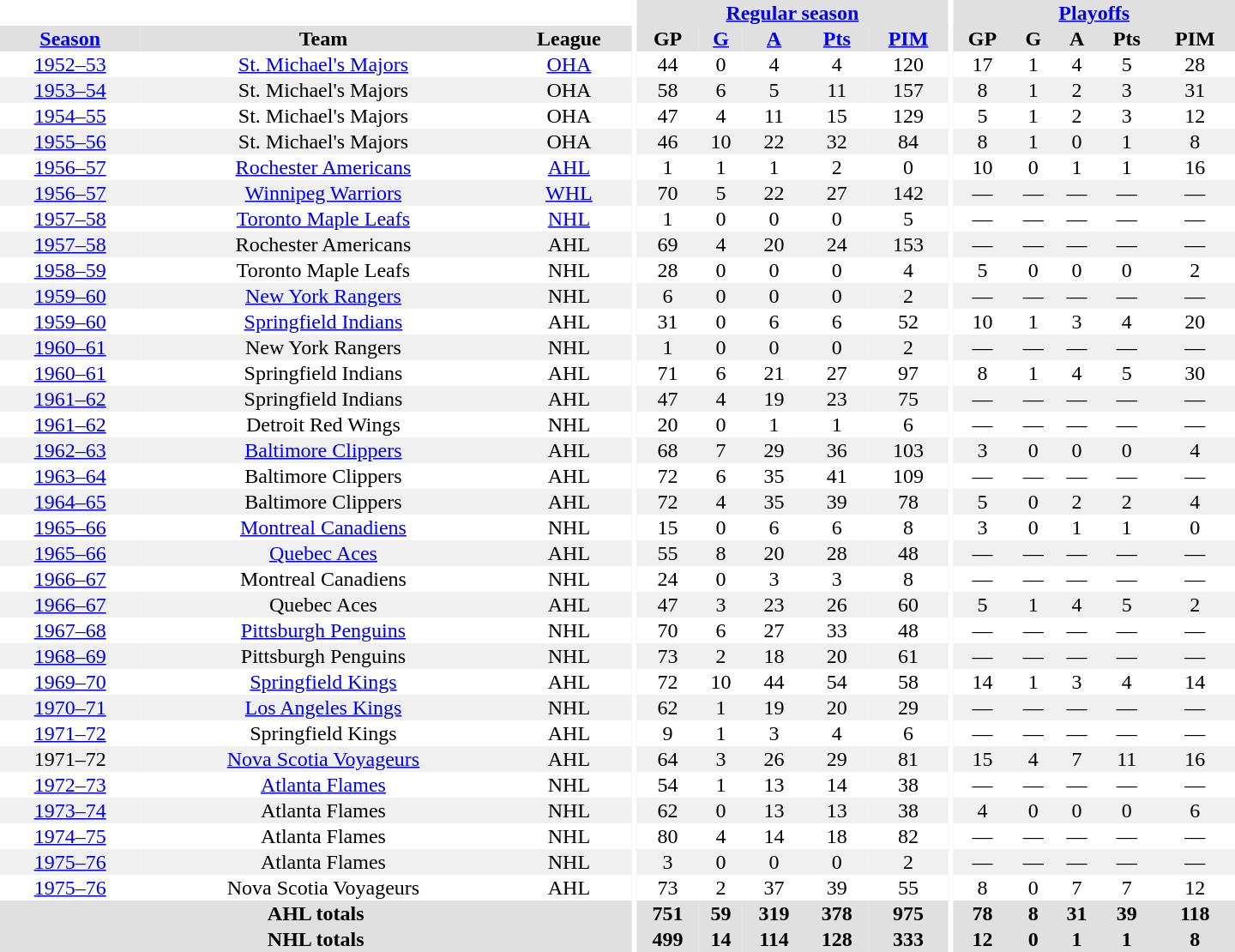<table border="0" cellpadding="1" cellspacing="0" style="text-align:center; width:60em">
<tr bgcolor="#e0e0e0">
<th colspan="3" bgcolor="#ffffff"></th>
<th rowspan="100" bgcolor="#ffffff"></th>
<th colspan="5"><a href='#'>Regular season</a></th>
<th rowspan="100" bgcolor="#ffffff"></th>
<th colspan="5"><a href='#'>Playoffs</a></th>
</tr>
<tr bgcolor="#e0e0e0">
<th><a href='#'>Season</a></th>
<th>Team</th>
<th>League</th>
<th>GP</th>
<th><a href='#'>G</a></th>
<th><a href='#'>A</a></th>
<th><a href='#'>Pts</a></th>
<th><a href='#'>PIM</a></th>
<th>GP</th>
<th>G</th>
<th>A</th>
<th>Pts</th>
<th>PIM</th>
</tr>
<tr>
<td><a href='#'>1952–53</a></td>
<td><a href='#'>St. Michael's Majors</a></td>
<td><a href='#'>OHA</a></td>
<td>44</td>
<td>0</td>
<td>4</td>
<td>4</td>
<td>120</td>
<td>17</td>
<td>1</td>
<td>4</td>
<td>5</td>
<td>28</td>
</tr>
<tr bgcolor="#f0f0f0">
<td><a href='#'>1953–54</a></td>
<td>St. Michael's Majors</td>
<td>OHA</td>
<td>58</td>
<td>6</td>
<td>5</td>
<td>11</td>
<td>157</td>
<td>8</td>
<td>1</td>
<td>2</td>
<td>3</td>
<td>31</td>
</tr>
<tr>
<td><a href='#'>1954–55</a></td>
<td>St. Michael's Majors</td>
<td>OHA</td>
<td>47</td>
<td>4</td>
<td>11</td>
<td>15</td>
<td>129</td>
<td>5</td>
<td>1</td>
<td>2</td>
<td>3</td>
<td>12</td>
</tr>
<tr bgcolor="#f0f0f0">
<td><a href='#'>1955–56</a></td>
<td>St. Michael's Majors</td>
<td>OHA</td>
<td>46</td>
<td>10</td>
<td>22</td>
<td>32</td>
<td>84</td>
<td>8</td>
<td>1</td>
<td>0</td>
<td>1</td>
<td>8</td>
</tr>
<tr>
<td><a href='#'>1956–57</a></td>
<td><a href='#'>Rochester Americans</a></td>
<td><a href='#'>AHL</a></td>
<td>1</td>
<td>1</td>
<td>1</td>
<td>2</td>
<td>0</td>
<td>10</td>
<td>0</td>
<td>1</td>
<td>1</td>
<td>16</td>
</tr>
<tr bgcolor="#f0f0f0">
<td><a href='#'>1956–57</a></td>
<td><a href='#'>Winnipeg Warriors</a></td>
<td><a href='#'>WHL</a></td>
<td>70</td>
<td>5</td>
<td>22</td>
<td>27</td>
<td>142</td>
<td>—</td>
<td>—</td>
<td>—</td>
<td>—</td>
<td>—</td>
</tr>
<tr>
<td><a href='#'>1957–58</a></td>
<td><a href='#'>Toronto Maple Leafs</a></td>
<td><a href='#'>NHL</a></td>
<td>1</td>
<td>0</td>
<td>0</td>
<td>0</td>
<td>5</td>
<td>—</td>
<td>—</td>
<td>—</td>
<td>—</td>
<td>—</td>
</tr>
<tr bgcolor="#f0f0f0">
<td><a href='#'>1957–58</a></td>
<td>Rochester Americans</td>
<td>AHL</td>
<td>69</td>
<td>4</td>
<td>20</td>
<td>24</td>
<td>153</td>
<td>—</td>
<td>—</td>
<td>—</td>
<td>—</td>
<td>—</td>
</tr>
<tr>
<td><a href='#'>1958–59</a></td>
<td>Toronto Maple Leafs</td>
<td>NHL</td>
<td>28</td>
<td>0</td>
<td>0</td>
<td>0</td>
<td>4</td>
<td>5</td>
<td>0</td>
<td>0</td>
<td>0</td>
<td>2</td>
</tr>
<tr bgcolor="#f0f0f0">
<td><a href='#'>1959–60</a></td>
<td><a href='#'>New York Rangers</a></td>
<td>NHL</td>
<td>6</td>
<td>0</td>
<td>0</td>
<td>0</td>
<td>2</td>
<td>—</td>
<td>—</td>
<td>—</td>
<td>—</td>
<td>—</td>
</tr>
<tr>
<td><a href='#'>1959–60</a></td>
<td><a href='#'>Springfield Indians</a></td>
<td>AHL</td>
<td>31</td>
<td>0</td>
<td>6</td>
<td>6</td>
<td>52</td>
<td>10</td>
<td>1</td>
<td>3</td>
<td>4</td>
<td>20</td>
</tr>
<tr bgcolor="#f0f0f0">
<td><a href='#'>1960–61</a></td>
<td>New York Rangers</td>
<td>NHL</td>
<td>1</td>
<td>0</td>
<td>0</td>
<td>0</td>
<td>2</td>
<td>—</td>
<td>—</td>
<td>—</td>
<td>—</td>
<td>—</td>
</tr>
<tr>
<td><a href='#'>1960–61</a></td>
<td>Springfield Indians</td>
<td>AHL</td>
<td>71</td>
<td>6</td>
<td>21</td>
<td>27</td>
<td>97</td>
<td>8</td>
<td>1</td>
<td>4</td>
<td>5</td>
<td>30</td>
</tr>
<tr bgcolor="#f0f0f0">
<td><a href='#'>1961–62</a></td>
<td>Springfield Indians</td>
<td>AHL</td>
<td>47</td>
<td>4</td>
<td>19</td>
<td>23</td>
<td>75</td>
<td>—</td>
<td>—</td>
<td>—</td>
<td>—</td>
<td>—</td>
</tr>
<tr>
<td><a href='#'>1961–62</a></td>
<td>Detroit Red Wings</td>
<td>NHL</td>
<td>20</td>
<td>0</td>
<td>1</td>
<td>1</td>
<td>6</td>
<td>—</td>
<td>—</td>
<td>—</td>
<td>—</td>
<td>—</td>
</tr>
<tr bgcolor="#f0f0f0">
<td><a href='#'>1962–63</a></td>
<td><a href='#'>Baltimore Clippers</a></td>
<td>AHL</td>
<td>68</td>
<td>7</td>
<td>29</td>
<td>36</td>
<td>103</td>
<td>3</td>
<td>0</td>
<td>0</td>
<td>0</td>
<td>4</td>
</tr>
<tr>
<td><a href='#'>1963–64</a></td>
<td>Baltimore Clippers</td>
<td>AHL</td>
<td>72</td>
<td>6</td>
<td>35</td>
<td>41</td>
<td>109</td>
<td>—</td>
<td>—</td>
<td>—</td>
<td>—</td>
<td>—</td>
</tr>
<tr bgcolor="#f0f0f0">
<td><a href='#'>1964–65</a></td>
<td>Baltimore Clippers</td>
<td>AHL</td>
<td>72</td>
<td>4</td>
<td>35</td>
<td>39</td>
<td>78</td>
<td>5</td>
<td>0</td>
<td>2</td>
<td>2</td>
<td>4</td>
</tr>
<tr>
<td><a href='#'>1965–66</a></td>
<td><a href='#'>Montreal Canadiens</a></td>
<td>NHL</td>
<td>15</td>
<td>0</td>
<td>6</td>
<td>6</td>
<td>8</td>
<td>3</td>
<td>0</td>
<td>1</td>
<td>1</td>
<td>0</td>
</tr>
<tr bgcolor="#f0f0f0">
<td><a href='#'>1965–66</a></td>
<td><a href='#'>Quebec Aces</a></td>
<td>AHL</td>
<td>55</td>
<td>8</td>
<td>20</td>
<td>28</td>
<td>48</td>
<td>—</td>
<td>—</td>
<td>—</td>
<td>—</td>
<td>—</td>
</tr>
<tr>
<td><a href='#'>1966–67</a></td>
<td>Montreal Canadiens</td>
<td>NHL</td>
<td>24</td>
<td>0</td>
<td>3</td>
<td>3</td>
<td>8</td>
<td>—</td>
<td>—</td>
<td>—</td>
<td>—</td>
<td>—</td>
</tr>
<tr bgcolor="#f0f0f0">
<td><a href='#'>1966–67</a></td>
<td>Quebec Aces</td>
<td>AHL</td>
<td>47</td>
<td>3</td>
<td>23</td>
<td>26</td>
<td>60</td>
<td>5</td>
<td>1</td>
<td>4</td>
<td>5</td>
<td>2</td>
</tr>
<tr>
<td><a href='#'>1967–68</a></td>
<td><a href='#'>Pittsburgh Penguins</a></td>
<td>NHL</td>
<td>70</td>
<td>6</td>
<td>27</td>
<td>33</td>
<td>48</td>
<td>—</td>
<td>—</td>
<td>—</td>
<td>—</td>
<td>—</td>
</tr>
<tr bgcolor="#f0f0f0">
<td><a href='#'>1968–69</a></td>
<td>Pittsburgh Penguins</td>
<td>NHL</td>
<td>73</td>
<td>2</td>
<td>18</td>
<td>20</td>
<td>61</td>
<td>—</td>
<td>—</td>
<td>—</td>
<td>—</td>
<td>—</td>
</tr>
<tr>
<td><a href='#'>1969–70</a></td>
<td><a href='#'>Springfield Kings</a></td>
<td>AHL</td>
<td>72</td>
<td>10</td>
<td>44</td>
<td>54</td>
<td>58</td>
<td>14</td>
<td>1</td>
<td>3</td>
<td>4</td>
<td>14</td>
</tr>
<tr bgcolor="#f0f0f0">
<td><a href='#'>1970–71</a></td>
<td><a href='#'>Los Angeles Kings</a></td>
<td>NHL</td>
<td>62</td>
<td>1</td>
<td>19</td>
<td>20</td>
<td>29</td>
<td>—</td>
<td>—</td>
<td>—</td>
<td>—</td>
<td>—</td>
</tr>
<tr>
<td><a href='#'>1971–72</a></td>
<td>Springfield Kings</td>
<td>AHL</td>
<td>9</td>
<td>1</td>
<td>3</td>
<td>4</td>
<td>6</td>
<td>—</td>
<td>—</td>
<td>—</td>
<td>—</td>
<td>—</td>
</tr>
<tr bgcolor="#f0f0f0">
<td>1971–72</td>
<td><a href='#'>Nova Scotia Voyageurs</a></td>
<td>AHL</td>
<td>64</td>
<td>3</td>
<td>26</td>
<td>29</td>
<td>81</td>
<td>15</td>
<td>4</td>
<td>7</td>
<td>11</td>
<td>16</td>
</tr>
<tr>
<td><a href='#'>1972–73</a></td>
<td><a href='#'>Atlanta Flames</a></td>
<td>NHL</td>
<td>54</td>
<td>1</td>
<td>13</td>
<td>14</td>
<td>38</td>
<td>—</td>
<td>—</td>
<td>—</td>
<td>—</td>
<td>—</td>
</tr>
<tr bgcolor="#f0f0f0">
<td><a href='#'>1973–74</a></td>
<td>Atlanta Flames</td>
<td>NHL</td>
<td>62</td>
<td>0</td>
<td>13</td>
<td>13</td>
<td>38</td>
<td>4</td>
<td>0</td>
<td>0</td>
<td>0</td>
<td>6</td>
</tr>
<tr>
<td><a href='#'>1974–75</a></td>
<td>Atlanta Flames</td>
<td>NHL</td>
<td>80</td>
<td>4</td>
<td>14</td>
<td>18</td>
<td>82</td>
<td>—</td>
<td>—</td>
<td>—</td>
<td>—</td>
<td>—</td>
</tr>
<tr bgcolor="#f0f0f0">
<td><a href='#'>1975–76</a></td>
<td>Atlanta Flames</td>
<td>NHL</td>
<td>3</td>
<td>0</td>
<td>0</td>
<td>0</td>
<td>2</td>
<td>—</td>
<td>—</td>
<td>—</td>
<td>—</td>
<td>—</td>
</tr>
<tr>
<td><a href='#'>1975–76</a></td>
<td>Nova Scotia Voyageurs</td>
<td>AHL</td>
<td>73</td>
<td>2</td>
<td>37</td>
<td>39</td>
<td>55</td>
<td>8</td>
<td>0</td>
<td>7</td>
<td>7</td>
<td>12</td>
</tr>
<tr bgcolor="#e0e0e0">
<th colspan="3">AHL totals</th>
<th>751</th>
<th>59</th>
<th>319</th>
<th>378</th>
<th>975</th>
<th>78</th>
<th>8</th>
<th>31</th>
<th>39</th>
<th>118</th>
</tr>
<tr bgcolor="#e0e0e0">
<th colspan="3">NHL totals</th>
<th>499</th>
<th>14</th>
<th>114</th>
<th>128</th>
<th>333</th>
<th>12</th>
<th>0</th>
<th>1</th>
<th>1</th>
<th>8</th>
</tr>
</table>
